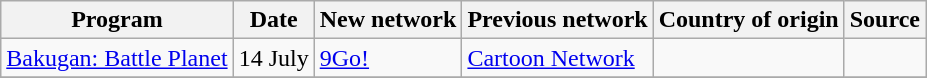<table class="wikitable plainrowheaders sortable" style="text-align:left">
<tr>
<th scope="col">Program</th>
<th scope="col">Date</th>
<th scope="col">New network</th>
<th scope="col">Previous network</th>
<th scope="col">Country of origin</th>
<th scope="col" class="unsortable">Source</th>
</tr>
<tr>
<td><a href='#'>Bakugan: Battle Planet</a></td>
<td>14 July</td>
<td><a href='#'>9Go!</a></td>
<td><a href='#'>Cartoon Network</a></td>
<td></td>
<td></td>
</tr>
<tr>
</tr>
</table>
